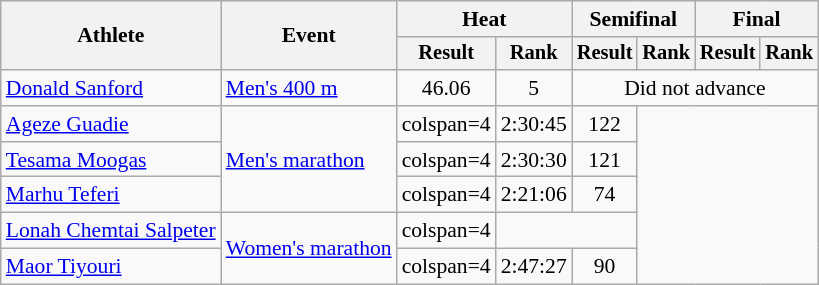<table class=wikitable style="font-size:90%">
<tr>
<th rowspan="2">Athlete</th>
<th rowspan="2">Event</th>
<th colspan="2">Heat</th>
<th colspan="2">Semifinal</th>
<th colspan="2">Final</th>
</tr>
<tr style="font-size:95%">
<th>Result</th>
<th>Rank</th>
<th>Result</th>
<th>Rank</th>
<th>Result</th>
<th>Rank</th>
</tr>
<tr style="text-align:center;">
<td align=left><a href='#'>Donald Sanford</a></td>
<td align=left><a href='#'>Men's 400 m</a></td>
<td>46.06</td>
<td>5</td>
<td colspan="4">Did not advance</td>
</tr>
<tr align=center>
<td align=left><a href='#'>Ageze Guadie</a></td>
<td rowspan="3" style="text-align:left;"><a href='#'>Men's marathon</a></td>
<td>colspan=4 </td>
<td>2:30:45</td>
<td>122</td>
</tr>
<tr align=center>
<td align=left><a href='#'>Tesama Moogas</a></td>
<td>colspan=4 </td>
<td>2:30:30</td>
<td>121</td>
</tr>
<tr>
<td align=left><a href='#'>Marhu Teferi</a></td>
<td>colspan=4 </td>
<td>2:21:06</td>
<td align=center>74</td>
</tr>
<tr align=center>
<td align=left><a href='#'>Lonah Chemtai Salpeter</a></td>
<td style="text-align:left;" rowspan="2"><a href='#'>Women's marathon</a></td>
<td>colspan=4 </td>
<td colspan="2"></td>
</tr>
<tr align=center>
<td align=left><a href='#'>Maor Tiyouri</a></td>
<td>colspan=4 </td>
<td>2:47:27</td>
<td>90</td>
</tr>
</table>
